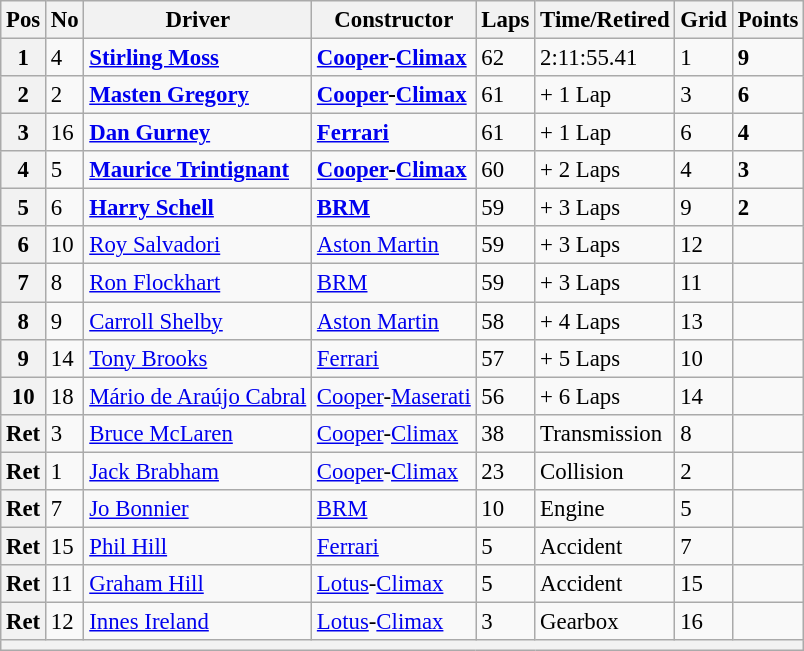<table class="wikitable" style="font-size: 95%;">
<tr>
<th>Pos</th>
<th>No</th>
<th>Driver</th>
<th>Constructor</th>
<th>Laps</th>
<th>Time/Retired</th>
<th>Grid</th>
<th>Points</th>
</tr>
<tr>
<th>1</th>
<td>4</td>
<td> <strong><a href='#'>Stirling Moss</a></strong></td>
<td><strong><a href='#'>Cooper</a>-<a href='#'>Climax</a></strong></td>
<td>62</td>
<td>2:11:55.41</td>
<td>1</td>
<td><strong>9</strong></td>
</tr>
<tr>
<th>2</th>
<td>2</td>
<td> <strong><a href='#'>Masten Gregory</a></strong></td>
<td><strong><a href='#'>Cooper</a>-<a href='#'>Climax</a></strong></td>
<td>61</td>
<td>+ 1 Lap</td>
<td>3</td>
<td><strong>6</strong></td>
</tr>
<tr>
<th>3</th>
<td>16</td>
<td> <strong><a href='#'>Dan Gurney</a></strong></td>
<td><strong><a href='#'>Ferrari</a></strong></td>
<td>61</td>
<td>+ 1 Lap</td>
<td>6</td>
<td><strong>4</strong></td>
</tr>
<tr>
<th>4</th>
<td>5</td>
<td> <strong><a href='#'>Maurice Trintignant</a></strong></td>
<td><strong><a href='#'>Cooper</a>-<a href='#'>Climax</a></strong></td>
<td>60</td>
<td>+ 2 Laps</td>
<td>4</td>
<td><strong>3</strong></td>
</tr>
<tr>
<th>5</th>
<td>6</td>
<td> <strong><a href='#'>Harry Schell</a></strong></td>
<td><strong><a href='#'>BRM</a></strong></td>
<td>59</td>
<td>+ 3 Laps</td>
<td>9</td>
<td><strong>2</strong></td>
</tr>
<tr>
<th>6</th>
<td>10</td>
<td> <a href='#'>Roy Salvadori</a></td>
<td><a href='#'>Aston Martin</a></td>
<td>59</td>
<td>+ 3 Laps</td>
<td>12</td>
<td> </td>
</tr>
<tr>
<th>7</th>
<td>8</td>
<td> <a href='#'>Ron Flockhart</a></td>
<td><a href='#'>BRM</a></td>
<td>59</td>
<td>+ 3 Laps</td>
<td>11</td>
<td> </td>
</tr>
<tr>
<th>8</th>
<td>9</td>
<td> <a href='#'>Carroll Shelby</a></td>
<td><a href='#'>Aston Martin</a></td>
<td>58</td>
<td>+ 4 Laps</td>
<td>13</td>
<td> </td>
</tr>
<tr>
<th>9</th>
<td>14</td>
<td> <a href='#'>Tony Brooks</a></td>
<td><a href='#'>Ferrari</a></td>
<td>57</td>
<td>+ 5 Laps</td>
<td>10</td>
<td> </td>
</tr>
<tr>
<th>10</th>
<td>18</td>
<td> <a href='#'>Mário de Araújo Cabral</a></td>
<td><a href='#'>Cooper</a>-<a href='#'>Maserati</a></td>
<td>56</td>
<td>+ 6 Laps</td>
<td>14</td>
<td> </td>
</tr>
<tr>
<th>Ret</th>
<td>3</td>
<td> <a href='#'>Bruce McLaren</a></td>
<td><a href='#'>Cooper</a>-<a href='#'>Climax</a></td>
<td>38</td>
<td>Transmission</td>
<td>8</td>
<td> </td>
</tr>
<tr>
<th>Ret</th>
<td>1</td>
<td> <a href='#'>Jack Brabham</a></td>
<td><a href='#'>Cooper</a>-<a href='#'>Climax</a></td>
<td>23</td>
<td>Collision</td>
<td>2</td>
<td> </td>
</tr>
<tr>
<th>Ret</th>
<td>7</td>
<td> <a href='#'>Jo Bonnier</a></td>
<td><a href='#'>BRM</a></td>
<td>10</td>
<td>Engine</td>
<td>5</td>
<td> </td>
</tr>
<tr>
<th>Ret</th>
<td>15</td>
<td> <a href='#'>Phil Hill</a></td>
<td><a href='#'>Ferrari</a></td>
<td>5</td>
<td>Accident</td>
<td>7</td>
<td> </td>
</tr>
<tr>
<th>Ret</th>
<td>11</td>
<td> <a href='#'>Graham Hill</a></td>
<td><a href='#'>Lotus</a>-<a href='#'>Climax</a></td>
<td>5</td>
<td>Accident</td>
<td>15</td>
<td> </td>
</tr>
<tr>
<th>Ret</th>
<td>12</td>
<td> <a href='#'>Innes Ireland</a></td>
<td><a href='#'>Lotus</a>-<a href='#'>Climax</a></td>
<td>3</td>
<td>Gearbox</td>
<td>16</td>
<td> </td>
</tr>
<tr>
<th colspan="8"></th>
</tr>
</table>
